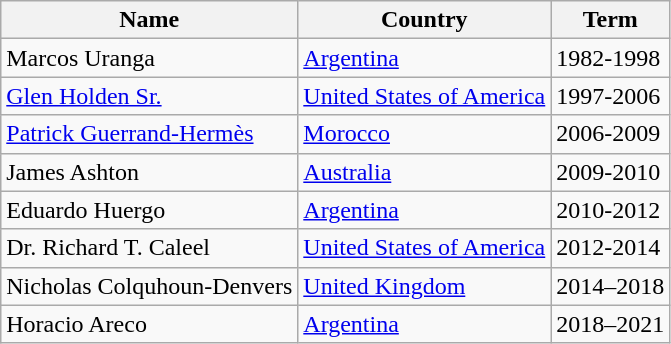<table class="wikitable">
<tr>
<th>Name</th>
<th>Country</th>
<th>Term</th>
</tr>
<tr>
<td>Marcos Uranga</td>
<td> <a href='#'>Argentina</a></td>
<td>1982-1998</td>
</tr>
<tr>
<td><a href='#'>Glen Holden Sr.</a></td>
<td> <a href='#'>United States of America</a></td>
<td>1997-2006</td>
</tr>
<tr>
<td><a href='#'>Patrick Guerrand-Hermès</a></td>
<td> <a href='#'>Morocco</a></td>
<td>2006-2009</td>
</tr>
<tr>
<td>James Ashton</td>
<td> <a href='#'>Australia</a></td>
<td>2009-2010</td>
</tr>
<tr>
<td>Eduardo Huergo</td>
<td> <a href='#'>Argentina</a></td>
<td>2010-2012</td>
</tr>
<tr>
<td>Dr. Richard T. Caleel</td>
<td> <a href='#'>United States of America</a></td>
<td>2012-2014</td>
</tr>
<tr>
<td>Nicholas Colquhoun-Denvers</td>
<td> <a href='#'>United Kingdom</a></td>
<td>2014–2018</td>
</tr>
<tr>
<td>Horacio Areco </td>
<td> <a href='#'>Argentina</a></td>
<td>2018–2021</td>
</tr>
</table>
